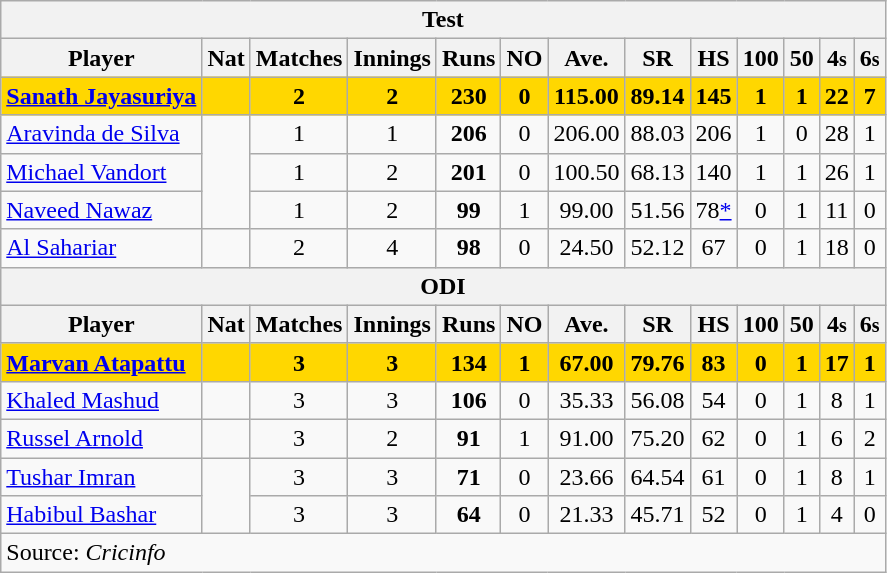<table class="wikitable">
<tr>
<th colspan="13">Test</th>
</tr>
<tr>
<th>Player</th>
<th>Nat</th>
<th>Matches</th>
<th>Innings</th>
<th>Runs</th>
<th>NO</th>
<th>Ave.</th>
<th>SR</th>
<th>HS</th>
<th>100</th>
<th>50</th>
<th>4<small>s</small></th>
<th>6<small>s</small></th>
</tr>
<tr style="background:gold;">
<td><strong><a href='#'>Sanath Jayasuriya</a></strong></td>
<td style="text-align:center;"></td>
<td style="text-align:center;"><strong>2</strong></td>
<td style="text-align:center;"><strong>2</strong></td>
<td style="text-align:center;"><strong>230</strong></td>
<td style="text-align:center;"><strong>0</strong></td>
<td style="text-align:center;"><strong>115.00</strong></td>
<td style="text-align:center;"><strong>89.14</strong></td>
<td style="text-align:center;"><strong>145</strong></td>
<td style="text-align:center;"><strong>1</strong></td>
<td style="text-align:center;"><strong>1</strong></td>
<td style="text-align:center;"><strong>22</strong></td>
<td style="text-align:center;"><strong>7</strong></td>
</tr>
<tr>
<td><a href='#'>Aravinda de Silva</a></td>
<td rowspan="3" style="text-align:center;"></td>
<td style="text-align:center;">1</td>
<td style="text-align:center;">1</td>
<td style="text-align:center;"><strong>206</strong></td>
<td style="text-align:center;">0</td>
<td style="text-align:center;">206.00</td>
<td style="text-align:center;">88.03</td>
<td style="text-align:center;">206</td>
<td style="text-align:center;">1</td>
<td style="text-align:center;">0</td>
<td style="text-align:center;">28</td>
<td style="text-align:center;">1</td>
</tr>
<tr>
<td><a href='#'>Michael Vandort</a></td>
<td style="text-align:center;">1</td>
<td style="text-align:center;">2</td>
<td style="text-align:center;"><strong>201</strong></td>
<td style="text-align:center;">0</td>
<td style="text-align:center;">100.50</td>
<td style="text-align:center;">68.13</td>
<td style="text-align:center;">140</td>
<td style="text-align:center;">1</td>
<td style="text-align:center;">1</td>
<td style="text-align:center;">26</td>
<td style="text-align:center;">1</td>
</tr>
<tr>
<td><a href='#'>Naveed Nawaz</a></td>
<td style="text-align:center;">1</td>
<td style="text-align:center;">2</td>
<td style="text-align:center;"><strong>99</strong></td>
<td style="text-align:center;">1</td>
<td style="text-align:center;">99.00</td>
<td style="text-align:center;">51.56</td>
<td style="text-align:center;">78<a href='#'>*</a></td>
<td style="text-align:center;">0</td>
<td style="text-align:center;">1</td>
<td style="text-align:center;">11</td>
<td style="text-align:center;">0</td>
</tr>
<tr>
<td><a href='#'>Al Sahariar</a></td>
<td style="text-align:center;"></td>
<td style="text-align:center;">2</td>
<td style="text-align:center;">4</td>
<td style="text-align:center;"><strong>98</strong></td>
<td style="text-align:center;">0</td>
<td style="text-align:center;">24.50</td>
<td style="text-align:center;">52.12</td>
<td style="text-align:center;">67</td>
<td style="text-align:center;">0</td>
<td style="text-align:center;">1</td>
<td style="text-align:center;">18</td>
<td style="text-align:center;">0</td>
</tr>
<tr>
<th colspan="13">ODI</th>
</tr>
<tr>
<th>Player</th>
<th>Nat</th>
<th>Matches</th>
<th>Innings</th>
<th>Runs</th>
<th>NO</th>
<th>Ave.</th>
<th>SR</th>
<th>HS</th>
<th>100</th>
<th>50</th>
<th>4<small>s</small></th>
<th>6<small>s</small></th>
</tr>
<tr style="background:gold;">
<td><strong><a href='#'>Marvan Atapattu</a></strong></td>
<td></td>
<td style="text-align:center;"><strong>3</strong></td>
<td style="text-align:center;"><strong>3</strong></td>
<td style="text-align:center;"><strong>134</strong></td>
<td style="text-align:center;"><strong>1</strong></td>
<td style="text-align:center;"><strong>67.00</strong></td>
<td style="text-align:center;"><strong>79.76</strong></td>
<td style="text-align:center;"><strong>83</strong></td>
<td style="text-align:center;"><strong>0</strong></td>
<td style="text-align:center;"><strong>1</strong></td>
<td style="text-align:center;"><strong>17</strong></td>
<td style="text-align:center;"><strong>1</strong></td>
</tr>
<tr>
<td><a href='#'>Khaled Mashud</a></td>
<td></td>
<td style="text-align:center;">3</td>
<td style="text-align:center;">3</td>
<td style="text-align:center;"><strong>106</strong></td>
<td style="text-align:center;">0</td>
<td style="text-align:center;">35.33</td>
<td style="text-align:center;">56.08</td>
<td style="text-align:center;">54</td>
<td style="text-align:center;">0</td>
<td style="text-align:center;">1</td>
<td style="text-align:center;">8</td>
<td style="text-align:center;">1</td>
</tr>
<tr>
<td><a href='#'>Russel Arnold</a></td>
<td></td>
<td style="text-align:center;">3</td>
<td style="text-align:center;">2</td>
<td style="text-align:center;"><strong>91</strong></td>
<td style="text-align:center;">1</td>
<td style="text-align:center;">91.00</td>
<td style="text-align:center;">75.20</td>
<td style="text-align:center;">62</td>
<td style="text-align:center;">0</td>
<td style="text-align:center;">1</td>
<td style="text-align:center;">6</td>
<td style="text-align:center;">2</td>
</tr>
<tr>
<td><a href='#'>Tushar Imran</a></td>
<td rowspan="2"></td>
<td style="text-align:center;">3</td>
<td style="text-align:center;">3</td>
<td style="text-align:center;"><strong>71</strong></td>
<td style="text-align:center;">0</td>
<td style="text-align:center;">23.66</td>
<td style="text-align:center;">64.54</td>
<td style="text-align:center;">61</td>
<td style="text-align:center;">0</td>
<td style="text-align:center;">1</td>
<td style="text-align:center;">8</td>
<td style="text-align:center;">1</td>
</tr>
<tr>
<td><a href='#'>Habibul Bashar</a></td>
<td style="text-align:center;">3</td>
<td style="text-align:center;">3</td>
<td style="text-align:center;"><strong>64</strong></td>
<td style="text-align:center;">0</td>
<td style="text-align:center;">21.33</td>
<td style="text-align:center;">45.71</td>
<td style="text-align:center;">52</td>
<td style="text-align:center;">0</td>
<td style="text-align:center;">1</td>
<td style="text-align:center;">4</td>
<td style="text-align:center;">0</td>
</tr>
<tr>
<td colspan="13">Source: <em>Cricinfo</em></td>
</tr>
</table>
